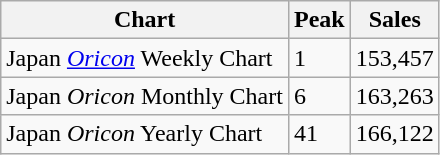<table class="wikitable sortable">
<tr>
<th>Chart</th>
<th>Peak</th>
<th>Sales</th>
</tr>
<tr>
<td>Japan <em><a href='#'>Oricon</a></em> Weekly Chart</td>
<td>1</td>
<td>153,457</td>
</tr>
<tr>
<td>Japan <em>Oricon</em> Monthly Chart</td>
<td>6</td>
<td>163,263</td>
</tr>
<tr>
<td>Japan <em>Oricon</em> Yearly Chart</td>
<td>41</td>
<td>166,122</td>
</tr>
</table>
